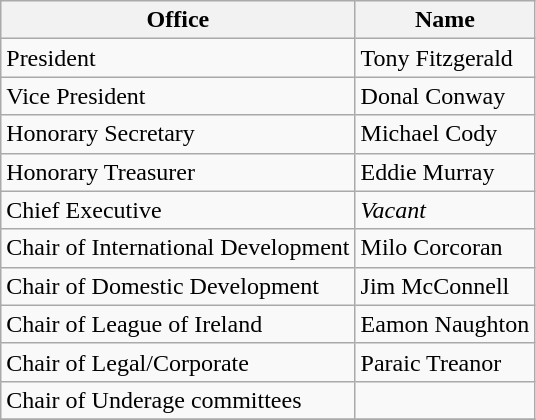<table class="wikitable">
<tr>
<th>Office</th>
<th>Name</th>
</tr>
<tr>
<td>President</td>
<td>Tony Fitzgerald</td>
</tr>
<tr>
<td>Vice President</td>
<td>Donal Conway</td>
</tr>
<tr>
<td>Honorary Secretary</td>
<td>Michael Cody</td>
</tr>
<tr>
<td>Honorary Treasurer</td>
<td>Eddie Murray</td>
</tr>
<tr>
<td>Chief Executive</td>
<td><em>Vacant</em></td>
</tr>
<tr>
<td>Chair of International Development</td>
<td>Milo Corcoran</td>
</tr>
<tr>
<td>Chair of Domestic Development</td>
<td>Jim McConnell</td>
</tr>
<tr>
<td>Chair of League of Ireland</td>
<td>Eamon Naughton</td>
</tr>
<tr>
<td>Chair of Legal/Corporate</td>
<td>Paraic Treanor</td>
</tr>
<tr>
<td>Chair of Underage committees</td>
<td></td>
</tr>
<tr>
</tr>
</table>
